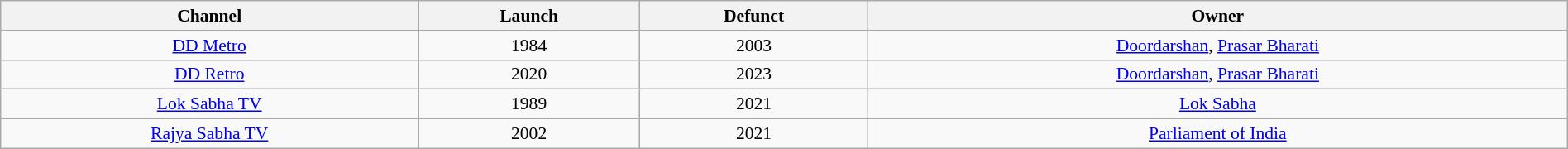<table class="wikitable sortable" style="border-collapse:collapse; font-size: 90%; text-align:center" width="100%">
<tr>
<th>Channel</th>
<th>Launch</th>
<th>Defunct</th>
<th>Owner</th>
</tr>
<tr>
<td><a href='#'>DD Metro</a></td>
<td>1984</td>
<td>2003</td>
<td><a href='#'>Doordarshan</a>, <a href='#'>Prasar Bharati</a></td>
</tr>
<tr>
<td><a href='#'>DD Retro</a></td>
<td>2020</td>
<td>2023</td>
<td><a href='#'>Doordarshan</a>, <a href='#'>Prasar Bharati</a></td>
</tr>
<tr>
<td><a href='#'>Lok Sabha TV</a></td>
<td>1989</td>
<td>2021</td>
<td><a href='#'>Lok Sabha</a></td>
</tr>
<tr>
<td><a href='#'>Rajya Sabha TV</a></td>
<td>2002</td>
<td>2021</td>
<td><a href='#'>Parliament of India</a></td>
</tr>
</table>
